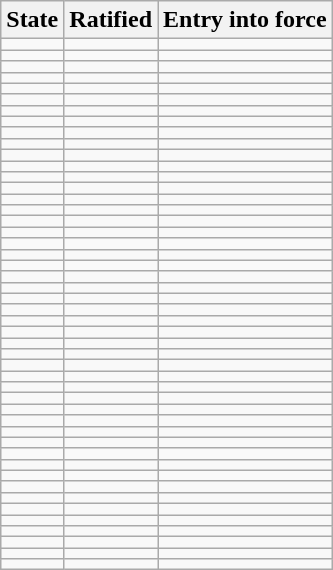<table class="wikitable sortable">
<tr>
<th>State</th>
<th>Ratified</th>
<th>Entry into force</th>
</tr>
<tr>
<td></td>
<td></td>
<td></td>
</tr>
<tr>
<td></td>
<td></td>
<td></td>
</tr>
<tr>
<td></td>
<td></td>
<td></td>
</tr>
<tr>
<td></td>
<td></td>
<td></td>
</tr>
<tr>
<td></td>
<td></td>
<td></td>
</tr>
<tr>
<td></td>
<td></td>
<td></td>
</tr>
<tr>
<td></td>
<td></td>
<td></td>
</tr>
<tr>
<td></td>
<td></td>
<td></td>
</tr>
<tr>
<td></td>
<td></td>
<td></td>
</tr>
<tr>
<td></td>
<td></td>
<td></td>
</tr>
<tr>
<td></td>
<td></td>
<td><em></em></td>
</tr>
<tr>
<td></td>
<td></td>
<td></td>
</tr>
<tr>
<td></td>
<td></td>
<td></td>
</tr>
<tr>
<td></td>
<td></td>
<td></td>
</tr>
<tr>
<td></td>
<td></td>
<td></td>
</tr>
<tr>
<td></td>
<td></td>
<td></td>
</tr>
<tr>
<td></td>
<td></td>
<td></td>
</tr>
<tr>
<td></td>
<td></td>
<td></td>
</tr>
<tr>
<td></td>
<td></td>
<td></td>
</tr>
<tr>
<td></td>
<td></td>
<td></td>
</tr>
<tr>
<td></td>
<td></td>
<td></td>
</tr>
<tr>
<td></td>
<td></td>
<td></td>
</tr>
<tr>
<td></td>
<td></td>
<td></td>
</tr>
<tr>
<td></td>
<td></td>
<td></td>
</tr>
<tr>
<td></td>
<td></td>
<td></td>
</tr>
<tr>
<td></td>
<td></td>
<td></td>
</tr>
<tr>
<td></td>
<td></td>
<td></td>
</tr>
<tr>
<td></td>
<td></td>
<td></td>
</tr>
<tr>
<td></td>
<td></td>
<td></td>
</tr>
<tr>
<td></td>
<td></td>
<td></td>
</tr>
<tr>
<td></td>
<td></td>
<td></td>
</tr>
<tr>
<td></td>
<td></td>
<td></td>
</tr>
<tr>
<td></td>
<td></td>
<td></td>
</tr>
<tr>
<td></td>
<td></td>
<td></td>
</tr>
<tr>
<td></td>
<td></td>
<td></td>
</tr>
<tr>
<td></td>
<td></td>
<td></td>
</tr>
<tr>
<td></td>
<td></td>
<td></td>
</tr>
<tr>
<td></td>
<td></td>
<td></td>
</tr>
<tr>
<td></td>
<td></td>
<td></td>
</tr>
<tr>
<td></td>
<td></td>
<td></td>
</tr>
<tr>
<td></td>
<td></td>
<td></td>
</tr>
<tr>
<td></td>
<td></td>
<td></td>
</tr>
<tr>
<td></td>
<td></td>
<td></td>
</tr>
<tr>
<td></td>
<td></td>
<td></td>
</tr>
<tr>
<td></td>
<td></td>
<td><em></em></td>
</tr>
<tr>
<td></td>
<td></td>
<td></td>
</tr>
<tr>
<td></td>
<td></td>
<td></td>
</tr>
<tr>
<td></td>
<td></td>
<td></td>
</tr>
</table>
